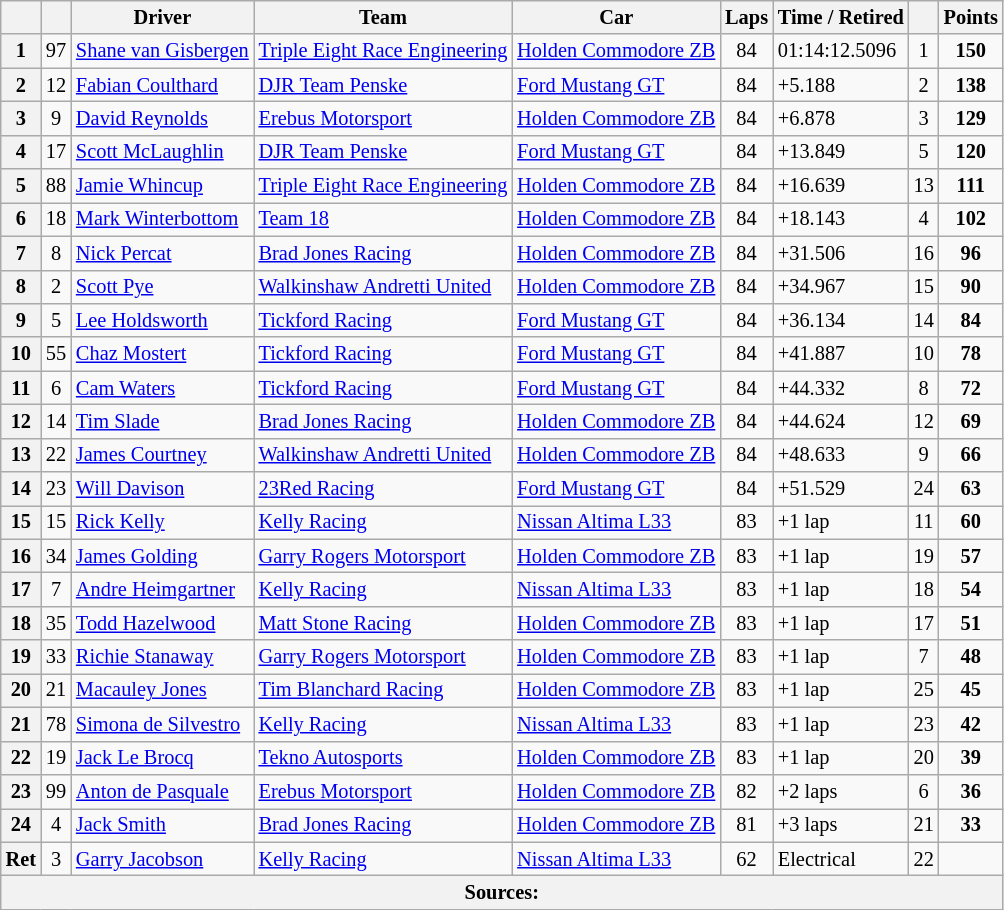<table class="wikitable" style="font-size:85%;">
<tr>
<th></th>
<th></th>
<th>Driver</th>
<th>Team</th>
<th>Car</th>
<th>Laps</th>
<th>Time / Retired</th>
<th></th>
<th>Points</th>
</tr>
<tr>
<th>1</th>
<td align="center">97</td>
<td> <a href='#'>Shane van Gisbergen</a></td>
<td><a href='#'>Triple Eight Race Engineering</a></td>
<td><a href='#'>Holden Commodore ZB</a></td>
<td align="center">84</td>
<td>01:14:12.5096</td>
<td align="center">1</td>
<td align="center"><strong>150</strong></td>
</tr>
<tr>
<th>2</th>
<td align="center">12</td>
<td> <a href='#'>Fabian Coulthard</a></td>
<td><a href='#'>DJR Team Penske</a></td>
<td><a href='#'>Ford Mustang GT</a></td>
<td align="center">84</td>
<td>+5.188</td>
<td align="center">2</td>
<td align="center"><strong>138</strong></td>
</tr>
<tr>
<th>3</th>
<td align="center">9</td>
<td> <a href='#'>David Reynolds</a></td>
<td><a href='#'>Erebus Motorsport</a></td>
<td><a href='#'>Holden Commodore ZB</a></td>
<td align="center">84</td>
<td>+6.878</td>
<td align="center">3</td>
<td align="center"><strong>129</strong></td>
</tr>
<tr>
<th>4</th>
<td align="center">17</td>
<td> <a href='#'>Scott McLaughlin</a></td>
<td><a href='#'>DJR Team Penske</a></td>
<td><a href='#'>Ford Mustang GT</a></td>
<td align="center">84</td>
<td>+13.849</td>
<td align="center">5</td>
<td align="center"><strong>120</strong></td>
</tr>
<tr>
<th>5</th>
<td align="center">88</td>
<td> <a href='#'>Jamie Whincup</a></td>
<td><a href='#'>Triple Eight Race Engineering</a></td>
<td><a href='#'>Holden Commodore ZB</a></td>
<td align="center">84</td>
<td>+16.639</td>
<td align="center">13</td>
<td align="center"><strong>111</strong></td>
</tr>
<tr>
<th>6</th>
<td align="center">18</td>
<td> <a href='#'>Mark Winterbottom</a></td>
<td><a href='#'>Team 18</a></td>
<td><a href='#'>Holden Commodore ZB</a></td>
<td align="center">84</td>
<td>+18.143</td>
<td align="center">4</td>
<td align="center"><strong>102</strong></td>
</tr>
<tr>
<th>7</th>
<td align="center">8</td>
<td> <a href='#'>Nick Percat</a></td>
<td><a href='#'>Brad Jones Racing</a></td>
<td><a href='#'>Holden Commodore ZB</a></td>
<td align="center">84</td>
<td>+31.506</td>
<td align="center">16</td>
<td align="center"><strong>96</strong></td>
</tr>
<tr>
<th>8</th>
<td align="center">2</td>
<td> <a href='#'>Scott Pye</a></td>
<td><a href='#'>Walkinshaw Andretti United</a></td>
<td><a href='#'>Holden Commodore ZB</a></td>
<td align="center">84</td>
<td>+34.967</td>
<td align="center">15</td>
<td align="center"><strong>90</strong></td>
</tr>
<tr>
<th>9</th>
<td align="center">5</td>
<td> <a href='#'>Lee Holdsworth</a></td>
<td><a href='#'>Tickford Racing</a></td>
<td><a href='#'>Ford Mustang GT</a></td>
<td align="center">84</td>
<td>+36.134</td>
<td align="center">14</td>
<td align="center"><strong>84</strong></td>
</tr>
<tr>
<th>10</th>
<td align="center">55</td>
<td> <a href='#'>Chaz Mostert</a></td>
<td><a href='#'>Tickford Racing</a></td>
<td><a href='#'>Ford Mustang GT</a></td>
<td align="center">84</td>
<td>+41.887</td>
<td align="center">10</td>
<td align="center"><strong>78</strong></td>
</tr>
<tr>
<th>11</th>
<td align="center">6</td>
<td> <a href='#'>Cam Waters</a></td>
<td><a href='#'>Tickford Racing</a></td>
<td><a href='#'>Ford Mustang GT</a></td>
<td align="center">84</td>
<td>+44.332</td>
<td align="center">8</td>
<td align="center"><strong>72</strong></td>
</tr>
<tr>
<th>12</th>
<td align="center">14</td>
<td> <a href='#'>Tim Slade</a></td>
<td><a href='#'>Brad Jones Racing</a></td>
<td><a href='#'>Holden Commodore ZB</a></td>
<td align="center">84</td>
<td>+44.624</td>
<td align="center">12</td>
<td align="center"><strong>69</strong></td>
</tr>
<tr>
<th>13</th>
<td align="center">22</td>
<td> <a href='#'>James Courtney</a></td>
<td><a href='#'>Walkinshaw Andretti United</a></td>
<td><a href='#'>Holden Commodore ZB</a></td>
<td align="center">84</td>
<td>+48.633</td>
<td align="center">9</td>
<td align="center"><strong>66</strong></td>
</tr>
<tr>
<th>14</th>
<td align="center">23</td>
<td> <a href='#'>Will Davison</a></td>
<td><a href='#'>23Red Racing</a></td>
<td><a href='#'>Ford Mustang GT</a></td>
<td align="center">84</td>
<td>+51.529</td>
<td align="center">24</td>
<td align="center"><strong>63</strong></td>
</tr>
<tr>
<th>15</th>
<td align="center">15</td>
<td> <a href='#'>Rick Kelly</a></td>
<td><a href='#'>Kelly Racing</a></td>
<td><a href='#'>Nissan Altima L33</a></td>
<td align="center">83</td>
<td>+1 lap</td>
<td align="center">11</td>
<td align="center"><strong>60</strong></td>
</tr>
<tr>
<th>16</th>
<td align="center">34</td>
<td> <a href='#'>James Golding</a></td>
<td><a href='#'>Garry Rogers Motorsport</a></td>
<td><a href='#'>Holden Commodore ZB</a></td>
<td align="center">83</td>
<td>+1 lap</td>
<td align="center">19</td>
<td align="center"><strong>57</strong></td>
</tr>
<tr>
<th>17</th>
<td align="center">7</td>
<td> <a href='#'>Andre Heimgartner</a></td>
<td><a href='#'>Kelly Racing</a></td>
<td><a href='#'>Nissan Altima L33</a></td>
<td align="center">83</td>
<td>+1 lap</td>
<td align="center">18</td>
<td align="center"><strong>54</strong></td>
</tr>
<tr>
<th>18</th>
<td align="center">35</td>
<td> <a href='#'>Todd Hazelwood</a></td>
<td><a href='#'>Matt Stone Racing</a></td>
<td><a href='#'>Holden Commodore ZB</a></td>
<td align="center">83</td>
<td>+1 lap</td>
<td align="center">17</td>
<td align="center"><strong>51</strong></td>
</tr>
<tr>
<th>19</th>
<td align="center">33</td>
<td> <a href='#'>Richie Stanaway</a></td>
<td><a href='#'>Garry Rogers Motorsport</a></td>
<td><a href='#'>Holden Commodore ZB</a></td>
<td align="center">83</td>
<td>+1 lap</td>
<td align="center">7</td>
<td align="center"><strong>48</strong></td>
</tr>
<tr>
<th>20</th>
<td align="center">21</td>
<td> <a href='#'>Macauley Jones</a></td>
<td><a href='#'>Tim Blanchard Racing</a></td>
<td><a href='#'>Holden Commodore ZB</a></td>
<td align="center">83</td>
<td>+1 lap</td>
<td align="center">25</td>
<td align="center"><strong>45</strong></td>
</tr>
<tr>
<th>21</th>
<td align="center">78</td>
<td> <a href='#'>Simona de Silvestro</a></td>
<td><a href='#'>Kelly Racing</a></td>
<td><a href='#'>Nissan Altima L33</a></td>
<td align="center">83</td>
<td>+1 lap</td>
<td align="center">23</td>
<td align="center"><strong>42</strong></td>
</tr>
<tr>
<th>22</th>
<td align="center">19</td>
<td> <a href='#'>Jack Le Brocq</a></td>
<td><a href='#'>Tekno Autosports</a></td>
<td><a href='#'>Holden Commodore ZB</a></td>
<td align="center">83</td>
<td>+1 lap</td>
<td align="center">20</td>
<td align="center"><strong>39</strong></td>
</tr>
<tr>
<th>23</th>
<td align="center">99</td>
<td> <a href='#'>Anton de Pasquale</a></td>
<td><a href='#'>Erebus Motorsport</a></td>
<td><a href='#'>Holden Commodore ZB</a></td>
<td align="center">82</td>
<td>+2 laps</td>
<td align="center">6</td>
<td align="center"><strong>36</strong></td>
</tr>
<tr>
<th>24</th>
<td align="center">4</td>
<td> <a href='#'>Jack Smith</a></td>
<td><a href='#'>Brad Jones Racing</a></td>
<td><a href='#'>Holden Commodore ZB</a></td>
<td align="center">81</td>
<td>+3 laps</td>
<td align="center">21</td>
<td align="center"><strong>33</strong></td>
</tr>
<tr>
<th>Ret</th>
<td align="center">3</td>
<td> <a href='#'>Garry Jacobson</a></td>
<td><a href='#'>Kelly Racing</a></td>
<td><a href='#'>Nissan Altima L33</a></td>
<td align="center">62</td>
<td>Electrical</td>
<td align="center">22</td>
<td align="center"></td>
</tr>
<tr>
<th colspan="9">Sources:</th>
</tr>
</table>
